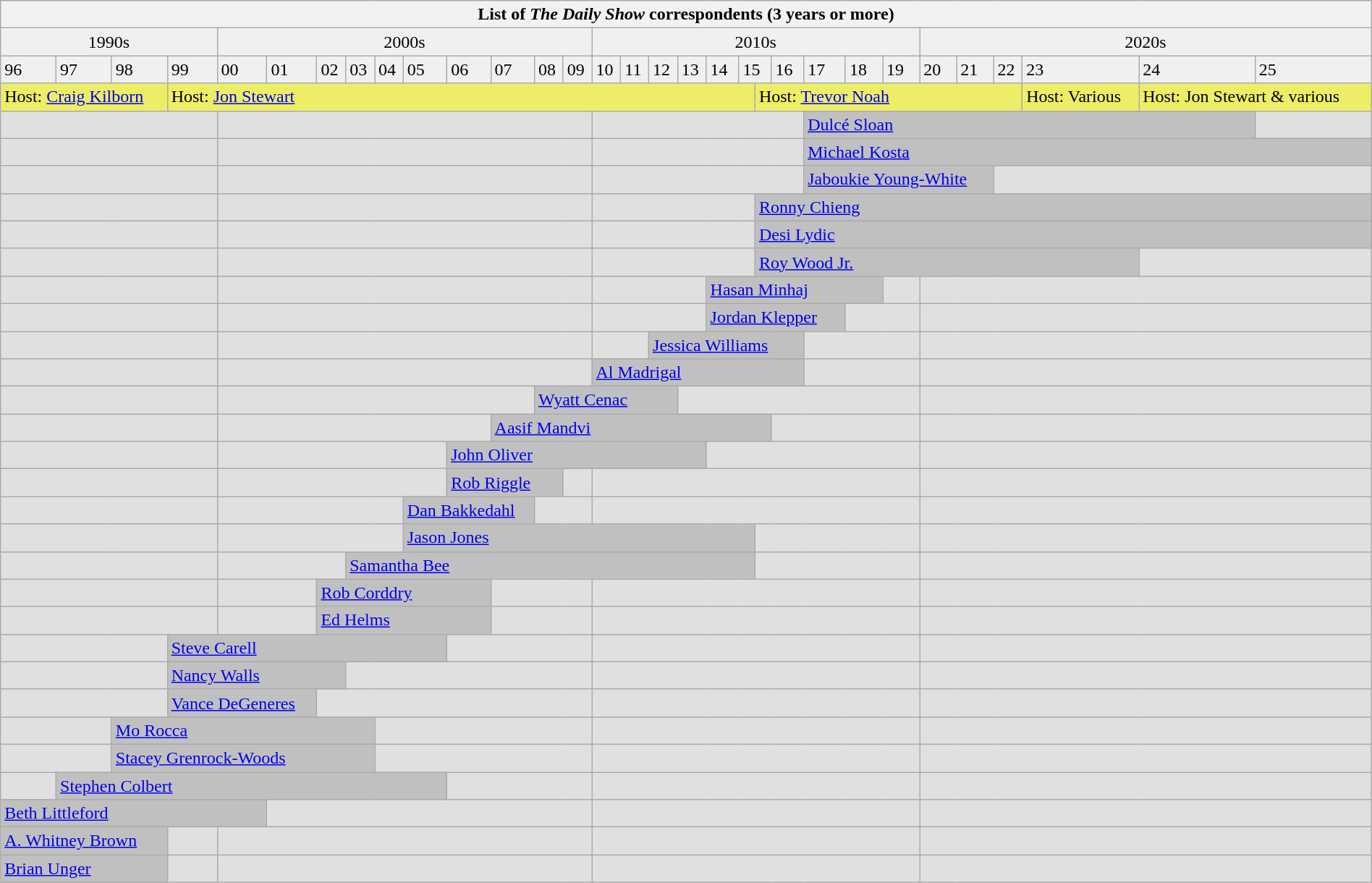<table class="wikitable" style="width: 100%">
<tr>
<th colspan="31">List of <em>The Daily Show</em> correspondents (3 years or more)</th>
</tr>
<tr style="background:#f0f0f0;">
<td colspan="4" style="text-align:center;">1990s</td>
<td colspan="10" style="text-align:center;">2000s</td>
<td colspan="11" style="text-align:center;">2010s</td>
<td colspan="6" style="text-align:center;">2020s</td>
</tr>
<tr style="background:#f0f0f0;">
<td>96</td>
<td>97</td>
<td>98</td>
<td>99</td>
<td>00</td>
<td>01</td>
<td>02</td>
<td>03</td>
<td>04</td>
<td>05</td>
<td>06</td>
<td>07</td>
<td>08</td>
<td>09</td>
<td>10</td>
<td>11</td>
<td>12</td>
<td>13</td>
<td>14</td>
<td colspan="2">15</td>
<td>16</td>
<td>17</td>
<td>18</td>
<td>19</td>
<td>20</td>
<td>21</td>
<td>22</td>
<td>23</td>
<td>24</td>
<td>25</td>
</tr>
<tr style="background:#ee6;">
<td colspan= 3>Host: <a href='#'>Craig Kilborn</a></td>
<td colspan=17>Host: <a href='#'>Jon Stewart</a></td>
<td colspan=8>Host: <a href='#'>Trevor Noah</a></td>
<td>Host: Various</td>
<td colspan=2>Host: Jon Stewart & various</td>
</tr>
<tr style="background:#e0e0e0;">
<td colspan= 4></td>
<td colspan= 10></td>
<td colspan= 8></td>
<td colspan="8" style="background:silver;"><a href='#'>Dulcé Sloan</a></td>
<td></td>
</tr>
<tr style="background:#e0e0e0;">
<td colspan= 4></td>
<td colspan= 10></td>
<td colspan= 8></td>
<td colspan="9" style="background:silver;"><a href='#'>Michael Kosta</a></td>
</tr>
<tr style="background:#e0e0e0;">
<td colspan= 4></td>
<td colspan= 10></td>
<td colspan= 8></td>
<td colspan="5" style="background:silver;"><a href='#'>Jaboukie Young-White</a></td>
<td colspan= 4></td>
</tr>
<tr style="background:#e0e0e0;">
<td colspan= 4></td>
<td colspan= 10></td>
<td colspan= 6></td>
<td colspan="11" style="background:silver;"><a href='#'>Ronny Chieng</a></td>
</tr>
<tr style="background:#e0e0e0;">
<td colspan= 4></td>
<td colspan= 10></td>
<td colspan= 6></td>
<td colspan="11" style="background:silver;"><a href='#'>Desi Lydic</a></td>
</tr>
<tr style="background:#e0e0e0;">
<td colspan= 4></td>
<td colspan= 10></td>
<td colspan= 6></td>
<td colspan="9" style="background:silver;"><a href='#'>Roy Wood Jr.</a></td>
<td colspan= 2></td>
</tr>
<tr style="background:#e0e0e0;">
<td colspan= 4></td>
<td colspan= 10></td>
<td colspan= 4></td>
<td colspan="6" style="background:silver;"><a href='#'>Hasan Minhaj</a></td>
<td></td>
<td colspan=6></td>
</tr>
<tr style="background:#e0e0e0;">
<td colspan= 4></td>
<td colspan= 10></td>
<td colspan= 4></td>
<td colspan="5" style="background:silver;"><a href='#'>Jordan Klepper</a></td>
<td colspan=2></td>
<td colspan= 6></td>
</tr>
<tr style="background:#e0e0e0;">
<td colspan= 4></td>
<td colspan= 10></td>
<td colspan= 2></td>
<td colspan="6" style="background:silver;"><a href='#'>Jessica Williams</a></td>
<td colspan= 3></td>
<td colspan= 6></td>
</tr>
<tr style="background:#e0e0e0;">
<td colspan= 4></td>
<td colspan= 10></td>
<td colspan="8" style="background:silver;"><a href='#'>Al Madrigal</a></td>
<td colspan= 3></td>
<td colspan= 6></td>
</tr>
<tr style="background:#e0e0e0;">
<td colspan= 4></td>
<td colspan= 8></td>
<td colspan="5" style="background:silver;"><a href='#'>Wyatt Cenac</a></td>
<td colspan= 8></td>
<td colspan= 6></td>
</tr>
<tr style="background:#e0e0e0;">
<td colspan= 4></td>
<td colspan= 7></td>
<td colspan="10" style="background:silver;"><a href='#'>Aasif Mandvi</a></td>
<td colspan= 4></td>
<td colspan= 6></td>
</tr>
<tr style="background:#e0e0e0;">
<td colspan= 4></td>
<td colspan= 6></td>
<td colspan="8" style="background:silver;"><a href='#'>John Oliver</a></td>
<td colspan= 7></td>
<td colspan= 6></td>
</tr>
<tr style="background:#e0e0e0;">
<td colspan= 4></td>
<td colspan= 6></td>
<td colspan="3" style="background:silver;"><a href='#'>Rob Riggle</a></td>
<td colspan= 1></td>
<td colspan= 11></td>
<td colspan= 6></td>
</tr>
<tr style="background:#e0e0e0;">
<td colspan= 4></td>
<td colspan= 5></td>
<td colspan="3" style="background:silver;"><a href='#'>Dan Bakkedahl</a></td>
<td colspan= 2></td>
<td colspan= 11></td>
<td colspan= 6></td>
</tr>
<tr style="background:#e0e0e0;">
<td colspan= 4></td>
<td colspan= 5></td>
<td colspan="11" style="background:silver;"><a href='#'>Jason Jones</a></td>
<td colspan =5></td>
<td colspan= 6></td>
</tr>
<tr style="background:#e0e0e0;">
<td colspan= 4></td>
<td colspan= 3></td>
<td colspan="13" style="background:silver;"><a href='#'>Samantha Bee</a></td>
<td colspan= 5></td>
<td colspan= 6></td>
</tr>
<tr style="background:#e0e0e0;">
<td colspan= 4></td>
<td colspan= 2></td>
<td colspan="5" style="background:silver;"><a href='#'>Rob Corddry</a></td>
<td colspan= 3></td>
<td colspan= 11></td>
<td colspan= 6></td>
</tr>
<tr style="background:#e0e0e0;">
<td colspan= 4></td>
<td colspan= 2></td>
<td colspan="5" style="background:silver;"><a href='#'>Ed Helms</a></td>
<td colspan= 3></td>
<td colspan= 11></td>
<td colspan= 6></td>
</tr>
<tr style="background:#e0e0e0;">
<td colspan= 3></td>
<td colspan="7" style="background:silver;"><a href='#'>Steve Carell</a></td>
<td colspan= 4></td>
<td colspan= 11></td>
<td colspan= 6></td>
</tr>
<tr style="background:#e0e0e0;">
<td colspan= 3></td>
<td colspan="4" style="background:silver;"><a href='#'>Nancy Walls</a></td>
<td colspan= 7></td>
<td colspan= 11></td>
<td colspan= 6></td>
</tr>
<tr style="background:#e0e0e0;">
<td colspan= 3></td>
<td colspan="3" style="background:silver;"><a href='#'>Vance DeGeneres</a></td>
<td colspan= 8></td>
<td colspan= 11></td>
<td colspan= 6></td>
</tr>
<tr style="background:#e0e0e0;">
<td colspan= 2></td>
<td colspan="6" style="background:silver;"><a href='#'>Mo Rocca</a></td>
<td colspan= 6></td>
<td colspan= 11></td>
<td colspan= 6></td>
</tr>
<tr style="background:#e0e0e0;">
<td colspan= 2></td>
<td colspan="6" style="background:silver;"><a href='#'>Stacey Grenrock-Woods</a></td>
<td colspan= 6></td>
<td colspan= 11></td>
<td colspan= 6></td>
</tr>
<tr style="background:#e0e0e0;">
<td></td>
<td colspan="9" style="background:silver;"><a href='#'>Stephen Colbert</a></td>
<td colspan= 4></td>
<td colspan= 11></td>
<td colspan= 6></td>
</tr>
<tr style="background:#e0e0e0;">
<td colspan="5" style="background:silver;"><a href='#'>Beth Littleford</a></td>
<td colspan= 9></td>
<td colspan= 11></td>
<td colspan= 6></td>
</tr>
<tr style="background:#e0e0e0;">
<td colspan="3" style="background:silver;"><a href='#'>A. Whitney Brown</a></td>
<td></td>
<td colspan= 10></td>
<td colspan= 11></td>
<td colspan= 6></td>
</tr>
<tr style="background:#e0e0e0;">
<td colspan="3" style="background:silver;"><a href='#'>Brian Unger</a></td>
<td></td>
<td colspan= 10></td>
<td colspan= 11></td>
<td colspan= 6></td>
</tr>
</table>
